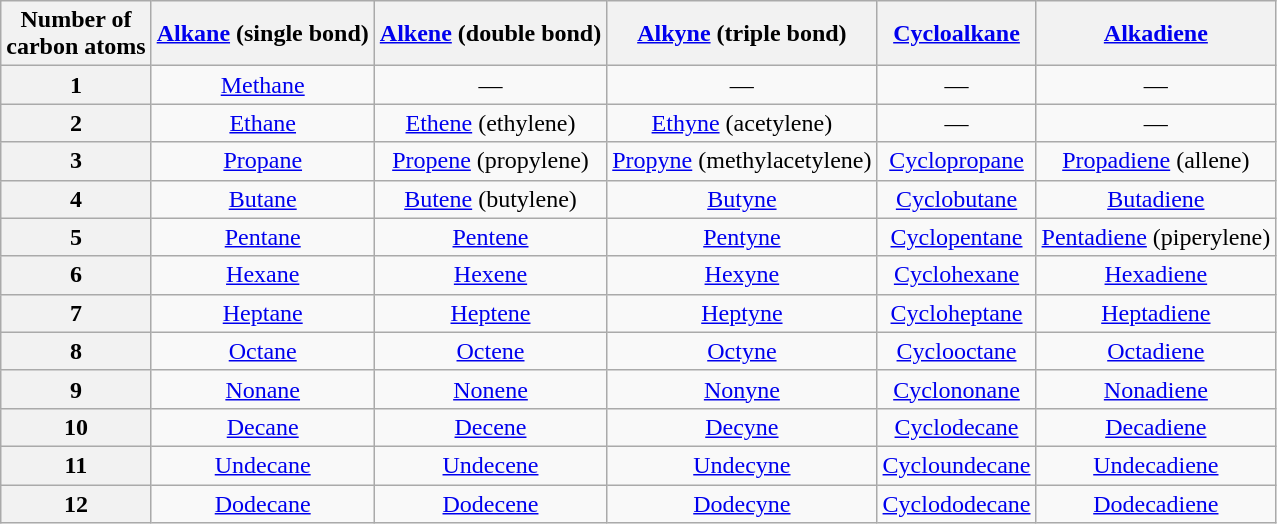<table class="wikitable" style="text-align:center">
<tr>
<th scope="col">Number of<br>carbon atoms</th>
<th scope="col"><a href='#'>Alkane</a> (single bond)</th>
<th scope="col"><a href='#'>Alkene</a> (double bond)</th>
<th scope="col"><a href='#'>Alkyne</a> (triple bond)</th>
<th scope="col"><a href='#'>Cycloalkane</a></th>
<th scope="col"><a href='#'>Alkadiene</a></th>
</tr>
<tr>
<th scope="row">1</th>
<td><a href='#'>Methane</a></td>
<td>—</td>
<td>—</td>
<td>—</td>
<td>—</td>
</tr>
<tr>
<th scope="row">2</th>
<td><a href='#'>Ethane</a></td>
<td><a href='#'>Ethene</a> (ethylene)</td>
<td><a href='#'>Ethyne</a> (acetylene)</td>
<td>—</td>
<td>—</td>
</tr>
<tr>
<th scope="row">3</th>
<td><a href='#'>Propane</a></td>
<td><a href='#'>Propene</a> (propylene)</td>
<td><a href='#'>Propyne</a> (methylacetylene)</td>
<td><a href='#'>Cyclopropane</a></td>
<td><a href='#'>Propadiene</a> (allene)</td>
</tr>
<tr>
<th scope="row">4</th>
<td><a href='#'>Butane</a></td>
<td><a href='#'>Butene</a> (butylene)</td>
<td><a href='#'>Butyne</a></td>
<td><a href='#'>Cyclobutane</a></td>
<td><a href='#'>Butadiene</a></td>
</tr>
<tr>
<th scope="row">5</th>
<td><a href='#'>Pentane</a></td>
<td><a href='#'>Pentene</a></td>
<td><a href='#'>Pentyne</a></td>
<td><a href='#'>Cyclopentane</a></td>
<td><a href='#'>Pentadiene</a> (piperylene)</td>
</tr>
<tr>
<th scope="row">6</th>
<td><a href='#'>Hexane</a></td>
<td><a href='#'>Hexene</a></td>
<td><a href='#'>Hexyne</a></td>
<td><a href='#'>Cyclohexane</a></td>
<td><a href='#'>Hexadiene</a></td>
</tr>
<tr>
<th scope="row">7</th>
<td><a href='#'>Heptane</a></td>
<td><a href='#'>Heptene</a></td>
<td><a href='#'>Heptyne</a></td>
<td><a href='#'>Cycloheptane</a></td>
<td><a href='#'>Heptadiene</a></td>
</tr>
<tr>
<th scope="row">8</th>
<td><a href='#'>Octane</a></td>
<td><a href='#'>Octene</a></td>
<td><a href='#'>Octyne</a></td>
<td><a href='#'>Cyclooctane</a></td>
<td><a href='#'>Octadiene</a></td>
</tr>
<tr>
<th scope="row">9</th>
<td><a href='#'>Nonane</a></td>
<td><a href='#'>Nonene</a></td>
<td><a href='#'>Nonyne</a></td>
<td><a href='#'>Cyclononane</a></td>
<td><a href='#'>Nonadiene</a></td>
</tr>
<tr>
<th scope="row">10</th>
<td><a href='#'>Decane</a></td>
<td><a href='#'>Decene</a></td>
<td><a href='#'>Decyne</a></td>
<td><a href='#'>Cyclodecane</a></td>
<td><a href='#'>Decadiene</a></td>
</tr>
<tr>
<th scope="row">11</th>
<td><a href='#'>Undecane</a></td>
<td><a href='#'>Undecene</a></td>
<td><a href='#'>Undecyne</a></td>
<td><a href='#'>Cycloundecane</a></td>
<td><a href='#'>Undecadiene</a></td>
</tr>
<tr>
<th scope="row">12</th>
<td><a href='#'>Dodecane</a></td>
<td><a href='#'>Dodecene</a></td>
<td><a href='#'>Dodecyne</a></td>
<td><a href='#'>Cyclododecane</a></td>
<td><a href='#'>Dodecadiene</a></td>
</tr>
</table>
